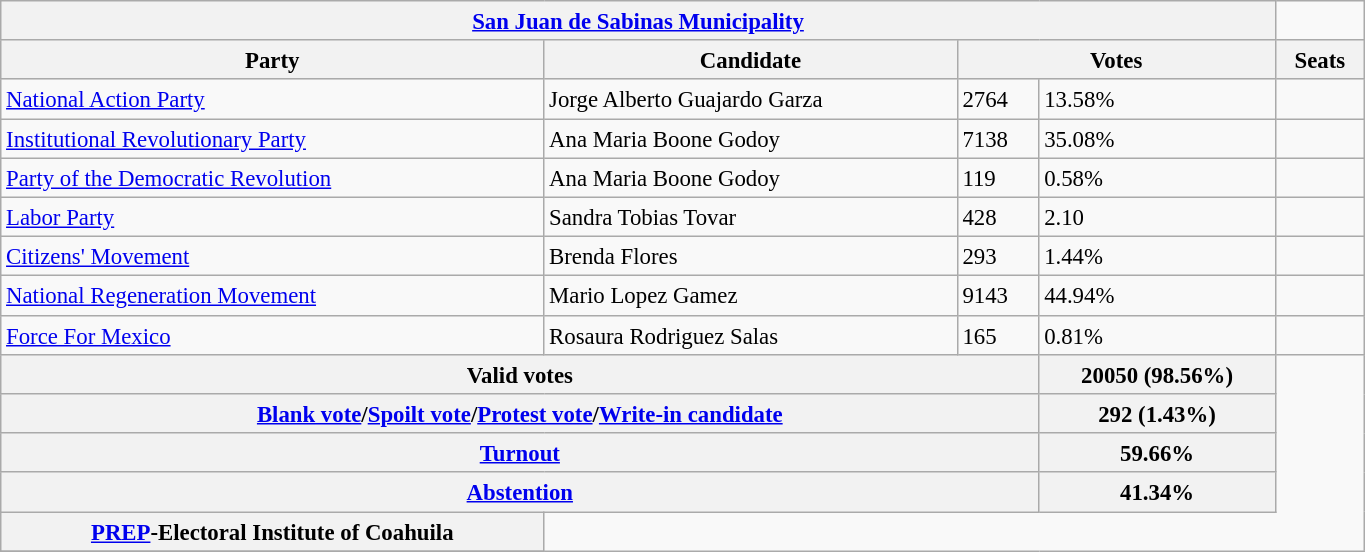<table class="wikitable collapsible collapsed" style="font-size:95%; width:72%; line-height:126%; margin-bottom:0">
<tr>
<th Colspan = 4><strong><a href='#'>San Juan de Sabinas Municipality</a></strong></th>
</tr>
<tr style="background:#efefef;">
<th Colspan = 1><strong>Party</strong></th>
<th Colspan = 1><strong>Candidate</strong></th>
<th Colspan = 2><strong>Votes</strong></th>
<th Colspan = 1><strong>Seats</strong></th>
</tr>
<tr>
<td> <a href='#'>National Action Party</a></td>
<td>Jorge Alberto Guajardo Garza</td>
<td>2764</td>
<td>13.58%</td>
<td></td>
</tr>
<tr>
<td> <a href='#'>Institutional Revolutionary Party</a></td>
<td>Ana Maria Boone Godoy</td>
<td>7138</td>
<td>35.08%</td>
<td></td>
</tr>
<tr>
<td> <a href='#'>Party of the Democratic Revolution</a></td>
<td>Ana Maria Boone Godoy</td>
<td>119</td>
<td>0.58%</td>
<td></td>
</tr>
<tr>
<td> <a href='#'>Labor Party</a></td>
<td>Sandra Tobias Tovar</td>
<td>428</td>
<td>2.10</td>
<td></td>
</tr>
<tr>
<td> <a href='#'>Citizens' Movement</a></td>
<td>Brenda Flores</td>
<td>293</td>
<td>1.44%</td>
<td></td>
</tr>
<tr>
<td> <a href='#'>National Regeneration Movement</a></td>
<td>Mario Lopez Gamez</td>
<td>9143</td>
<td>44.94%</td>
<td></td>
</tr>
<tr>
<td><a href='#'>Force For Mexico</a></td>
<td>Rosaura Rodriguez Salas</td>
<td>165</td>
<td>0.81%</td>
<td></td>
</tr>
<tr>
<th Colspan = 3><strong>Valid votes</strong></th>
<th>20050 (98.56%)</th>
</tr>
<tr>
<th Colspan = 3><strong><a href='#'>Blank vote</a>/<a href='#'>Spoilt vote</a>/<a href='#'>Protest vote</a>/<a href='#'>Write-in candidate</a></strong></th>
<th>292 (1.43%)</th>
</tr>
<tr>
<th Colspan = 3><strong><a href='#'>Turnout</a></strong></th>
<th>59.66%</th>
</tr>
<tr>
<th Colspan = 3><strong><a href='#'>Abstention</a></strong></th>
<th>41.34%</th>
</tr>
<tr>
<th Colspan =><a href='#'>PREP</a>-Electoral Institute of Coahuila</th>
</tr>
<tr>
</tr>
</table>
